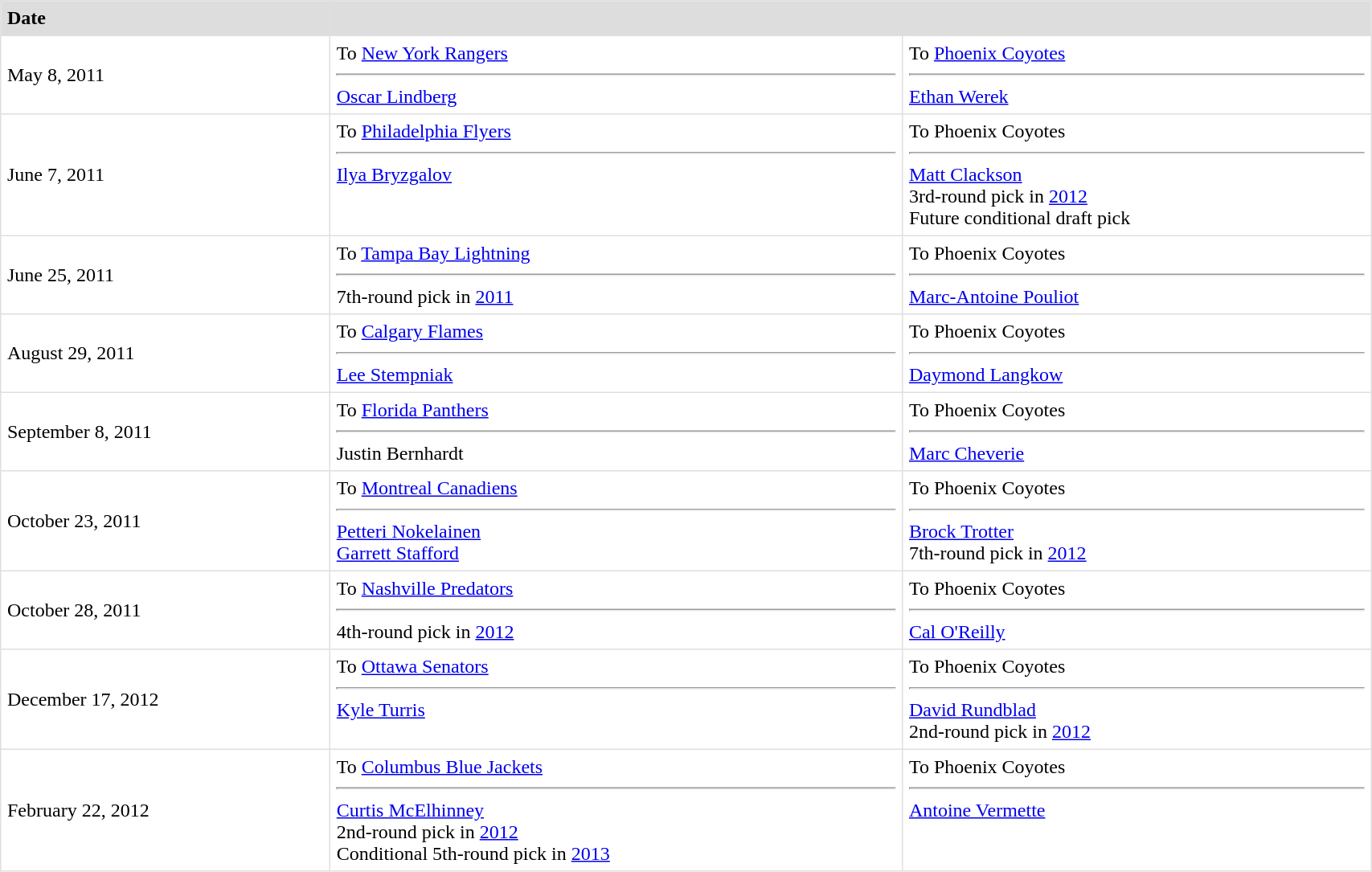<table border=1 style="border-collapse:collapse" bordercolor="#DFDFDF" cellpadding="5" width=90%>
<tr bgcolor="#dddddd">
<td><strong>Date</strong></td>
<th colspan="2"></th>
</tr>
<tr>
<td>May 8, 2011</td>
<td valign="top">To <a href='#'>New York Rangers</a> <hr><a href='#'>Oscar Lindberg</a></td>
<td valign="top">To <a href='#'>Phoenix Coyotes</a> <hr><a href='#'>Ethan Werek</a></td>
</tr>
<tr>
<td>June 7, 2011</td>
<td valign="top">To <a href='#'>Philadelphia Flyers</a> <hr><a href='#'>Ilya Bryzgalov</a></td>
<td valign="top">To Phoenix Coyotes <hr><a href='#'>Matt Clackson</a><br>3rd-round pick in <a href='#'>2012</a><br>Future conditional draft pick</td>
</tr>
<tr>
<td>June 25, 2011</td>
<td valign="top">To <a href='#'>Tampa Bay Lightning</a> <hr>7th-round pick in <a href='#'>2011</a></td>
<td valign="top">To Phoenix Coyotes <hr><a href='#'>Marc-Antoine Pouliot</a></td>
</tr>
<tr>
<td>August 29, 2011</td>
<td valign="top">To <a href='#'>Calgary Flames</a> <hr><a href='#'>Lee Stempniak</a></td>
<td valign="top">To Phoenix Coyotes <hr><a href='#'>Daymond Langkow</a></td>
</tr>
<tr>
<td>September 8, 2011</td>
<td valign="top">To <a href='#'>Florida Panthers</a> <hr>Justin Bernhardt</td>
<td valign="top">To Phoenix Coyotes <hr><a href='#'>Marc Cheverie</a></td>
</tr>
<tr>
<td>October 23, 2011</td>
<td valign="top">To <a href='#'>Montreal Canadiens</a> <hr><a href='#'>Petteri Nokelainen</a><br><a href='#'>Garrett Stafford</a></td>
<td valign="top">To Phoenix Coyotes <hr><a href='#'>Brock Trotter</a><br>7th-round pick in <a href='#'>2012</a></td>
</tr>
<tr>
<td>October 28, 2011</td>
<td valign="top">To <a href='#'>Nashville Predators</a> <hr>4th-round pick in <a href='#'>2012</a></td>
<td valign="top">To Phoenix Coyotes <hr><a href='#'>Cal O'Reilly</a></td>
</tr>
<tr>
<td>December 17, 2012</td>
<td valign="top">To <a href='#'>Ottawa Senators</a> <hr><a href='#'>Kyle Turris</a></td>
<td valign="top">To Phoenix Coyotes <hr><a href='#'>David Rundblad</a><br>2nd-round pick in <a href='#'>2012</a></td>
</tr>
<tr>
<td>February 22, 2012</td>
<td valign="top">To <a href='#'>Columbus Blue Jackets</a> <hr><a href='#'>Curtis McElhinney</a><br>2nd-round pick in <a href='#'>2012</a><br>Conditional 5th-round pick in <a href='#'>2013</a></td>
<td valign="top">To Phoenix Coyotes <hr><a href='#'>Antoine Vermette</a></td>
</tr>
</table>
